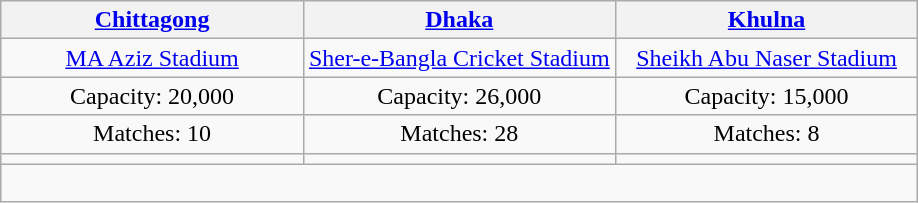<table class="wikitable" style="text-align:center; display:inline-block; border: 0">
<tr>
<th style="width:33%;"><a href='#'>Chittagong</a></th>
<th style="width:34%;"><a href='#'>Dhaka</a></th>
<th style="width:33%;"><a href='#'>Khulna</a></th>
</tr>
<tr>
<td><a href='#'>MA Aziz Stadium</a></td>
<td><a href='#'>Sher-e-Bangla Cricket Stadium</a></td>
<td><a href='#'>Sheikh Abu Naser Stadium</a></td>
</tr>
<tr>
<td>Capacity: 20,000</td>
<td>Capacity: 26,000</td>
<td>Capacity: 15,000</td>
</tr>
<tr>
<td>Matches: 10</td>
<td>Matches: 28</td>
<td>Matches: 8</td>
</tr>
<tr>
<td></td>
<td></td>
<td></td>
</tr>
<tr>
<td colspan=3><br></td>
</tr>
</table>
